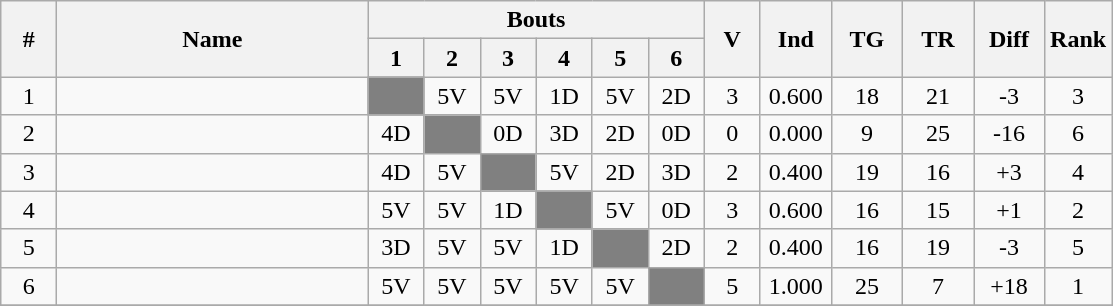<table class="wikitable" style="text-align:center;">
<tr>
<th rowspan=2 width=30>#</th>
<th rowspan=2 width=200>Name</th>
<th colspan=6>Bouts</th>
<th rowspan=2 width=30>V</th>
<th rowspan=2 width=40>Ind</th>
<th rowspan=2 width=40>TG</th>
<th rowspan=2 width=40>TR</th>
<th rowspan=2 width=40>Diff</th>
<th rowspan=2 width=30>Rank</th>
</tr>
<tr>
<th width=30>1</th>
<th width=30>2</th>
<th width=30>3</th>
<th width=30>4</th>
<th width=30>5</th>
<th width=30>6</th>
</tr>
<tr>
<td>1</td>
<td align=left></td>
<td bgcolor=grey></td>
<td>5V</td>
<td>5V</td>
<td>1D</td>
<td>5V</td>
<td>2D</td>
<td>3</td>
<td>0.600</td>
<td>18</td>
<td>21</td>
<td>-3</td>
<td>3</td>
</tr>
<tr>
<td>2</td>
<td align=left></td>
<td>4D</td>
<td bgcolor=grey></td>
<td>0D</td>
<td>3D</td>
<td>2D</td>
<td>0D</td>
<td>0</td>
<td>0.000</td>
<td>9</td>
<td>25</td>
<td>-16</td>
<td>6</td>
</tr>
<tr>
<td>3</td>
<td align=left></td>
<td>4D</td>
<td>5V</td>
<td bgcolor=grey></td>
<td>5V</td>
<td>2D</td>
<td>3D</td>
<td>2</td>
<td>0.400</td>
<td>19</td>
<td>16</td>
<td>+3</td>
<td>4</td>
</tr>
<tr>
<td>4</td>
<td align=left></td>
<td>5V</td>
<td>5V</td>
<td>1D</td>
<td bgcolor=grey></td>
<td>5V</td>
<td>0D</td>
<td>3</td>
<td>0.600</td>
<td>16</td>
<td>15</td>
<td>+1</td>
<td>2</td>
</tr>
<tr>
<td>5</td>
<td align=left></td>
<td>3D</td>
<td>5V</td>
<td>5V</td>
<td>1D</td>
<td bgcolor=grey></td>
<td>2D</td>
<td>2</td>
<td>0.400</td>
<td>16</td>
<td>19</td>
<td>-3</td>
<td>5</td>
</tr>
<tr>
<td>6</td>
<td align=left></td>
<td>5V</td>
<td>5V</td>
<td>5V</td>
<td>5V</td>
<td>5V</td>
<td bgcolor=grey></td>
<td>5</td>
<td>1.000</td>
<td>25</td>
<td>7</td>
<td>+18</td>
<td>1</td>
</tr>
<tr>
</tr>
</table>
